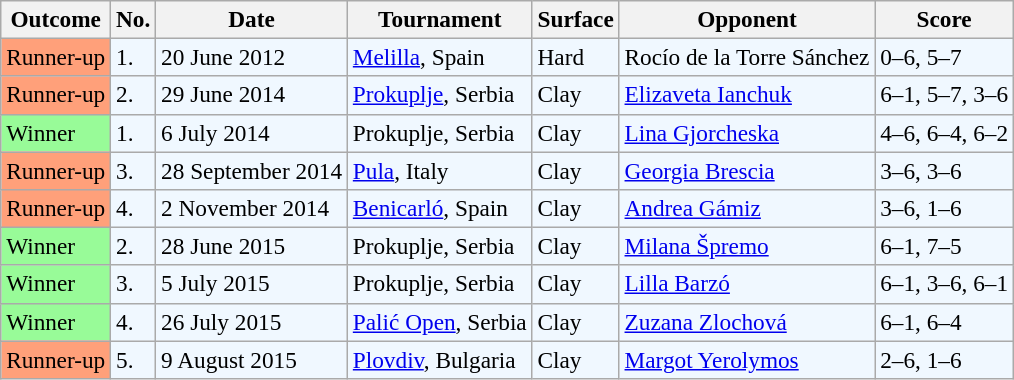<table class="sortable wikitable" style=font-size:97%>
<tr>
<th>Outcome</th>
<th>No.</th>
<th>Date</th>
<th>Tournament</th>
<th>Surface</th>
<th>Opponent</th>
<th class="unsortable">Score</th>
</tr>
<tr style="background:#f0f8ff;">
<td style="background:#ffa07a;">Runner-up</td>
<td>1.</td>
<td>20 June 2012</td>
<td><a href='#'>Melilla</a>, Spain</td>
<td>Hard</td>
<td> Rocío de la Torre Sánchez</td>
<td>0–6, 5–7</td>
</tr>
<tr style="background:#f0f8ff;">
<td style="background:#ffa07a;">Runner-up</td>
<td>2.</td>
<td>29 June 2014</td>
<td><a href='#'>Prokuplje</a>, Serbia</td>
<td>Clay</td>
<td> <a href='#'>Elizaveta Ianchuk</a></td>
<td>6–1, 5–7, 3–6</td>
</tr>
<tr style="background:#f0f8ff;">
<td style="background:#98fb98;">Winner</td>
<td>1.</td>
<td>6 July 2014</td>
<td>Prokuplje, Serbia</td>
<td>Clay</td>
<td> <a href='#'>Lina Gjorcheska</a></td>
<td>4–6, 6–4, 6–2</td>
</tr>
<tr style="background:#f0f8ff;">
<td style="background:#ffa07a;">Runner-up</td>
<td>3.</td>
<td>28 September 2014</td>
<td><a href='#'>Pula</a>, Italy</td>
<td>Clay</td>
<td> <a href='#'>Georgia Brescia</a></td>
<td>3–6, 3–6</td>
</tr>
<tr style="background:#f0f8ff;">
<td style="background:#ffa07a;">Runner-up</td>
<td>4.</td>
<td>2 November 2014</td>
<td><a href='#'>Benicarló</a>, Spain</td>
<td>Clay</td>
<td> <a href='#'>Andrea Gámiz</a></td>
<td>3–6, 1–6</td>
</tr>
<tr style="background:#f0f8ff;">
<td style="background:#98fb98;">Winner</td>
<td>2.</td>
<td>28 June 2015</td>
<td>Prokuplje, Serbia</td>
<td>Clay</td>
<td> <a href='#'>Milana Špremo</a></td>
<td>6–1, 7–5</td>
</tr>
<tr style="background:#f0f8ff;">
<td style="background:#98fb98;">Winner</td>
<td>3.</td>
<td>5 July 2015</td>
<td>Prokuplje, Serbia</td>
<td>Clay</td>
<td> <a href='#'>Lilla Barzó</a></td>
<td>6–1, 3–6, 6–1</td>
</tr>
<tr style="background:#f0f8ff;">
<td style="background:#98fb98;">Winner</td>
<td>4.</td>
<td>26 July 2015</td>
<td><a href='#'>Palić Open</a>, Serbia</td>
<td>Clay</td>
<td> <a href='#'>Zuzana Zlochová</a></td>
<td>6–1, 6–4</td>
</tr>
<tr style="background:#f0f8ff;">
<td style="background:#ffa07a;">Runner-up</td>
<td>5.</td>
<td>9 August 2015</td>
<td><a href='#'>Plovdiv</a>, Bulgaria</td>
<td>Clay</td>
<td> <a href='#'>Margot Yerolymos</a></td>
<td>2–6, 1–6</td>
</tr>
</table>
